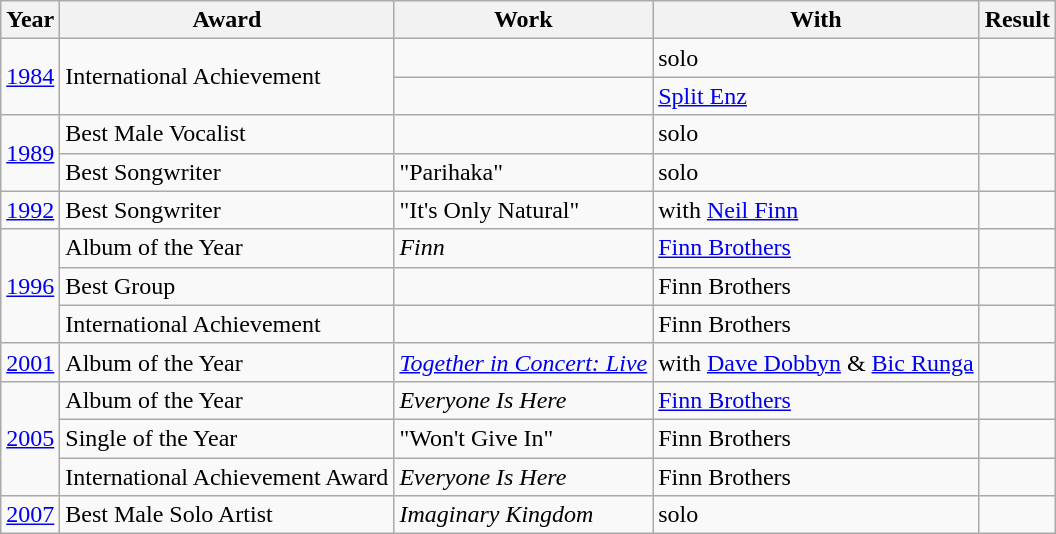<table class="wikitable sortable">
<tr>
<th>Year</th>
<th>Award</th>
<th>Work</th>
<th>With</th>
<th>Result</th>
</tr>
<tr>
<td rowspan=2><a href='#'>1984</a></td>
<td rowspan=2>International Achievement</td>
<td></td>
<td>solo</td>
<td></td>
</tr>
<tr>
<td></td>
<td><a href='#'>Split Enz</a></td>
<td></td>
</tr>
<tr>
<td rowspan=2><a href='#'>1989</a></td>
<td>Best Male Vocalist</td>
<td></td>
<td>solo</td>
<td></td>
</tr>
<tr>
<td>Best Songwriter</td>
<td>"Parihaka"</td>
<td>solo</td>
<td></td>
</tr>
<tr>
<td><a href='#'>1992</a></td>
<td>Best Songwriter</td>
<td>"It's Only Natural"</td>
<td>with <a href='#'>Neil Finn</a></td>
<td></td>
</tr>
<tr>
<td rowspan=3><a href='#'>1996</a></td>
<td>Album of the Year</td>
<td><em>Finn</em></td>
<td><a href='#'>Finn Brothers</a></td>
<td></td>
</tr>
<tr>
<td>Best Group</td>
<td></td>
<td>Finn Brothers</td>
<td></td>
</tr>
<tr>
<td>International Achievement</td>
<td></td>
<td>Finn Brothers</td>
<td></td>
</tr>
<tr>
<td><a href='#'>2001</a></td>
<td>Album of the Year</td>
<td><em><a href='#'>Together in Concert: Live</a></em></td>
<td>with <a href='#'>Dave Dobbyn</a> & <a href='#'>Bic Runga</a></td>
<td></td>
</tr>
<tr>
<td rowspan=3><a href='#'>2005</a></td>
<td>Album of the Year</td>
<td><em>Everyone Is Here</em></td>
<td><a href='#'>Finn Brothers</a></td>
<td></td>
</tr>
<tr>
<td>Single of the Year</td>
<td>"Won't Give In"</td>
<td>Finn Brothers</td>
<td></td>
</tr>
<tr>
<td>International Achievement Award</td>
<td><em>Everyone Is Here</em></td>
<td>Finn Brothers</td>
<td></td>
</tr>
<tr>
<td><a href='#'>2007</a></td>
<td>Best Male Solo Artist</td>
<td><em>Imaginary Kingdom</em></td>
<td>solo</td>
<td></td>
</tr>
</table>
